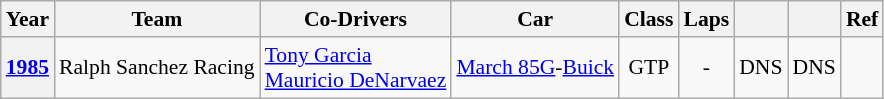<table class="wikitable" style="font-size:90%">
<tr>
<th>Year</th>
<th>Team</th>
<th>Co-Drivers</th>
<th>Car</th>
<th>Class</th>
<th>Laps</th>
<th></th>
<th></th>
<th>Ref</th>
</tr>
<tr align="center">
<th><a href='#'>1985</a></th>
<td align="left" nowrap> Ralph Sanchez Racing</td>
<td align="left" nowrap> <a href='#'>Tony Garcia</a><br> <a href='#'>Mauricio DeNarvaez</a></td>
<td align="left" nowrap><a href='#'>March 85G</a>-<a href='#'>Buick</a></td>
<td>GTP</td>
<td>-</td>
<td>DNS</td>
<td>DNS</td>
<td></td>
</tr>
</table>
